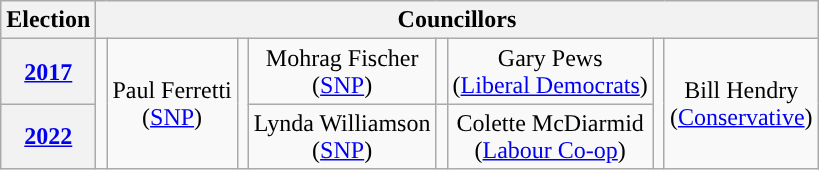<table class="wikitable" style="text-align:center">
<tr>
<th>Election</th>
<th colspan=8>Councillors</th>
</tr>
<tr>
<th><a href='#'>2017</a></th>
<td rowspan=2; style="background-color: "></td>
<td rowspan=2>Paul Ferretti<br>(<a href='#'>SNP</a>)</td>
<td rowspan=2; style="background-color: "></td>
<td rowspan=1>Mohrag Fischer<br>(<a href='#'>SNP</a>)</td>
<td rowspan=1; style="background-color: "></td>
<td rowspan=1>Gary Pews<br>(<a href='#'>Liberal Democrats</a>)</td>
<td rowspan=2; style="background-color: "></td>
<td rowspan=2>Bill Hendry<br>(<a href='#'>Conservative</a>)</td>
</tr>
<tr>
<th><a href='#'>2022</a></th>
<td rowspan=1>Lynda Williamson<br>(<a href='#'>SNP</a>)</td>
<td rowspan=1; style="background-color: "></td>
<td rowspan=1>Colette McDiarmid<br>(<a href='#'>Labour Co-op</a>)</td>
</tr>
</table>
